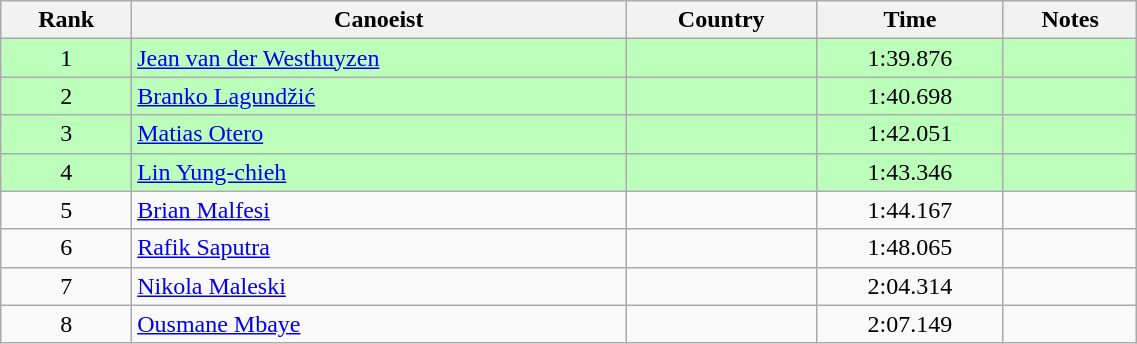<table class="wikitable" style="text-align:center;width: 60%">
<tr>
<th>Rank</th>
<th>Canoeist</th>
<th>Country</th>
<th>Time</th>
<th>Notes</th>
</tr>
<tr bgcolor=bbffbb>
<td>1</td>
<td align="left"><a href='#'>Jean van der Westhuyzen</a></td>
<td align="left"></td>
<td>1:39.876</td>
<td></td>
</tr>
<tr bgcolor=bbffbb>
<td>2</td>
<td align="left"><a href='#'>Branko Lagundžić</a></td>
<td align="left"></td>
<td>1:40.698</td>
<td></td>
</tr>
<tr bgcolor=bbffbb>
<td>3</td>
<td align="left"><a href='#'>Matias Otero</a></td>
<td align="left"></td>
<td>1:42.051</td>
<td></td>
</tr>
<tr bgcolor=bbffbb>
<td>4</td>
<td align="left"><a href='#'>Lin Yung-chieh</a></td>
<td align="left"></td>
<td>1:43.346</td>
<td></td>
</tr>
<tr>
<td>5</td>
<td align="left"><a href='#'>Brian Malfesi</a></td>
<td align="left"></td>
<td>1:44.167</td>
<td></td>
</tr>
<tr>
<td>6</td>
<td align="left"><a href='#'>Rafik Saputra</a></td>
<td align="left"></td>
<td>1:48.065</td>
<td></td>
</tr>
<tr>
<td>7</td>
<td align="left"><a href='#'>Nikola Maleski</a></td>
<td align="left"></td>
<td>2:04.314</td>
<td></td>
</tr>
<tr>
<td>8</td>
<td align="left"><a href='#'>Ousmane Mbaye</a></td>
<td align="left"></td>
<td>2:07.149</td>
<td></td>
</tr>
</table>
